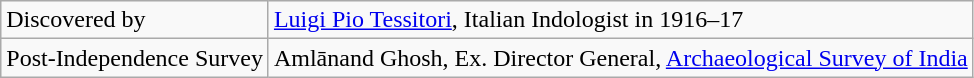<table class="wikitable">
<tr>
<td>Discovered by</td>
<td><a href='#'>Luigi Pio Tessitori</a>, Italian Indologist in 1916–17</td>
</tr>
<tr>
<td>Post-Independence Survey</td>
<td>Amlānand Ghosh, Ex. Director General, <a href='#'>Archaeological Survey of India</a></td>
</tr>
</table>
